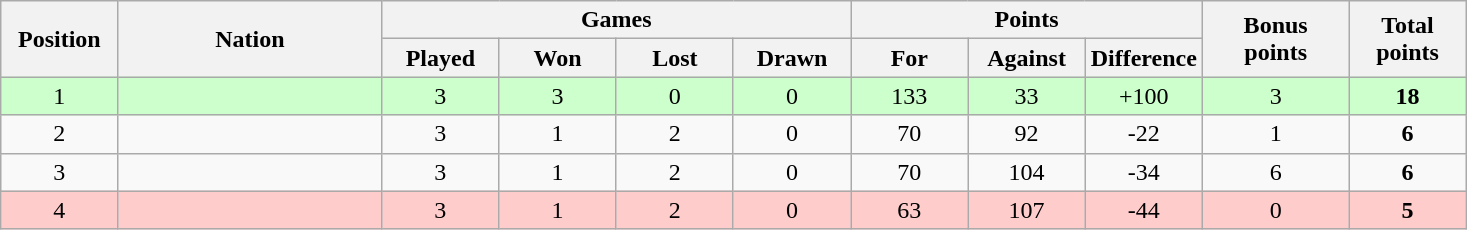<table class="wikitable" style="text-align:center">
<tr>
<th rowspan="2" style="width:8%;">Position</th>
<th rowspan="2" style="width:18%;">Nation</th>
<th colspan="4" style="width:32%;">Games</th>
<th colspan="3" style="width:32%;">Points</th>
<th rowspan="2" style="width:10%;">Bonus<br>points</th>
<th rowspan="2" style="width:10%;">Total<br>points</th>
</tr>
<tr>
<th style="width:8%;">Played</th>
<th style="width:8%;">Won</th>
<th style="width:8%;">Lost</th>
<th style="width:8%;">Drawn</th>
<th style="width:8%;">For</th>
<th style="width:8%;">Against</th>
<th style="width:8%;">Difference</th>
</tr>
<tr bgcolor="#ccffcc">
<td>1</td>
<td align="left"></td>
<td>3</td>
<td>3</td>
<td>0</td>
<td>0</td>
<td>133</td>
<td>33</td>
<td>+100</td>
<td>3</td>
<td><strong>18</strong></td>
</tr>
<tr>
<td>2</td>
<td align="left"></td>
<td>3</td>
<td>1</td>
<td>2</td>
<td>0</td>
<td>70</td>
<td>92</td>
<td>-22</td>
<td>1</td>
<td><strong>6</strong></td>
</tr>
<tr>
<td>3</td>
<td align="left"></td>
<td>3</td>
<td>1</td>
<td>2</td>
<td>0</td>
<td>70</td>
<td>104</td>
<td>-34</td>
<td>6</td>
<td><strong>6</strong></td>
</tr>
<tr bgcolor="#ffcccc">
<td>4</td>
<td align="left"></td>
<td>3</td>
<td>1</td>
<td>2</td>
<td>0</td>
<td>63</td>
<td>107</td>
<td>-44</td>
<td>0</td>
<td><strong>5</strong></td>
</tr>
</table>
